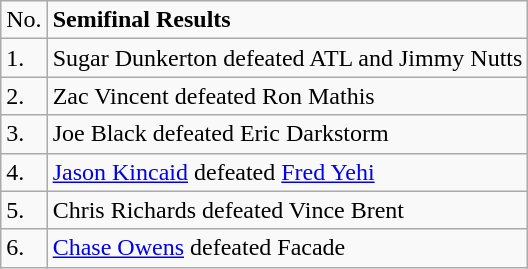<table class="wikitable">
<tr>
<td>No.</td>
<td><strong>Semifinal Results</strong></td>
</tr>
<tr>
<td>1.</td>
<td>Sugar Dunkerton defeated ATL and Jimmy Nutts</td>
</tr>
<tr>
<td>2.</td>
<td>Zac Vincent defeated Ron Mathis</td>
</tr>
<tr>
<td>3.</td>
<td>Joe Black defeated Eric Darkstorm</td>
</tr>
<tr>
<td>4.</td>
<td><a href='#'>Jason Kincaid</a> defeated <a href='#'>Fred Yehi</a></td>
</tr>
<tr>
<td>5.</td>
<td>Chris Richards defeated Vince Brent</td>
</tr>
<tr>
<td>6.</td>
<td><a href='#'>Chase Owens</a> defeated Facade</td>
</tr>
</table>
